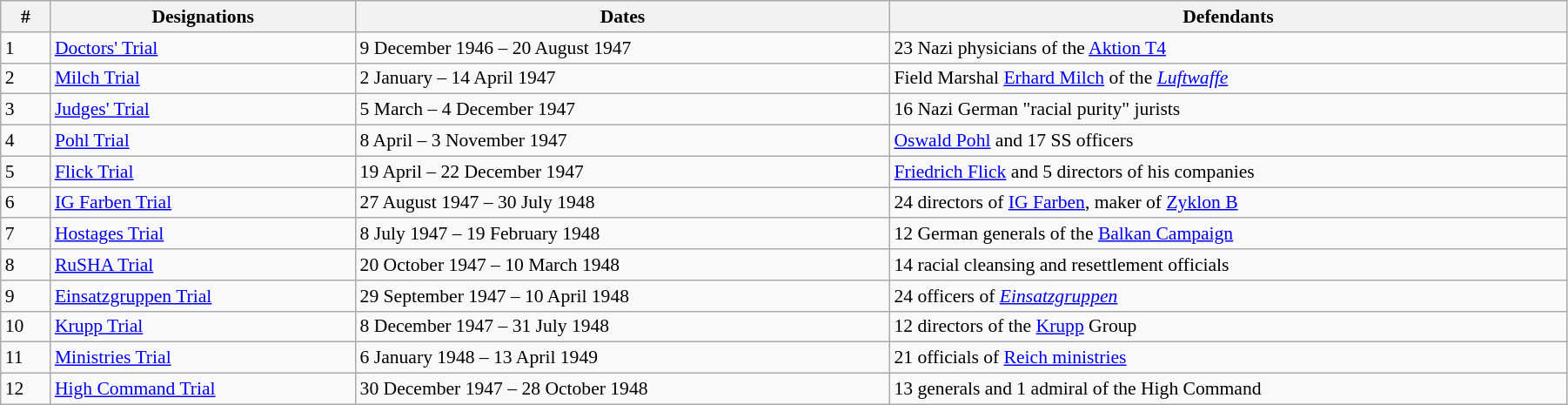<table class="wikitable" width="95%" style="font-size: 90%; border-spacing:10px 0px;">
<tr>
<th>#</th>
<th align="left">Designations</th>
<th align="left">Dates</th>
<th align="left">Defendants</th>
</tr>
<tr id="Doctors' Trial">
<td>1</td>
<td><a href='#'>Doctors' Trial</a></td>
<td>9 December 1946 – 20 August 1947</td>
<td>23 Nazi physicians of the <a href='#'>Aktion T4</a></td>
</tr>
<tr id="Milch Trial">
<td>2</td>
<td><a href='#'>Milch Trial</a></td>
<td>2 January – 14 April 1947</td>
<td>Field Marshal <a href='#'>Erhard Milch</a> of the <em><a href='#'>Luftwaffe</a></em></td>
</tr>
<tr id="Judges' Trial">
<td>3</td>
<td><a href='#'>Judges' Trial</a></td>
<td>5 March – 4 December 1947</td>
<td>16 Nazi German "racial purity" jurists</td>
</tr>
<tr id="Pohl Trial">
<td>4</td>
<td><a href='#'>Pohl Trial</a></td>
<td>8 April – 3 November 1947</td>
<td><a href='#'>Oswald Pohl</a> and 17 SS officers</td>
</tr>
<tr id="Flick Trial">
<td>5</td>
<td><a href='#'>Flick Trial</a></td>
<td>19 April – 22 December 1947</td>
<td><a href='#'>Friedrich Flick</a> and 5 directors of his companies</td>
</tr>
<tr id="IG Farben Trial">
<td>6</td>
<td><a href='#'>IG Farben Trial</a></td>
<td>27 August 1947 – 30 July 1948</td>
<td>24 directors of <a href='#'>IG Farben</a>, maker of <a href='#'>Zyklon B</a></td>
</tr>
<tr id="Hostages Trial">
<td>7</td>
<td><a href='#'>Hostages Trial</a></td>
<td>8 July 1947 – 19 February 1948</td>
<td>12 German generals of the <a href='#'>Balkan Campaign</a></td>
</tr>
<tr id="RuSHA Trial">
<td>8</td>
<td><a href='#'>RuSHA Trial</a></td>
<td>20 October 1947 – 10 March 1948</td>
<td>14 racial cleansing and resettlement officials</td>
</tr>
<tr id="Einsatzgruppen Trial">
<td>9</td>
<td><a href='#'>Einsatzgruppen Trial</a></td>
<td>29 September 1947 – 10 April 1948</td>
<td>24 officers of <em><a href='#'>Einsatzgruppen</a></em></td>
</tr>
<tr id="Krupp Trial">
<td>10</td>
<td><a href='#'>Krupp Trial</a></td>
<td>8 December 1947 – 31 July 1948</td>
<td>12 directors of the <a href='#'>Krupp</a> Group</td>
</tr>
<tr id="Ministries Trial">
<td>11</td>
<td><a href='#'>Ministries Trial</a></td>
<td>6 January 1948 – 13 April 1949</td>
<td>21 officials of <a href='#'>Reich ministries</a></td>
</tr>
<tr id="High Command Trial">
<td>12</td>
<td><a href='#'>High Command Trial</a></td>
<td>30 December 1947 – 28 October 1948</td>
<td>13 generals and 1 admiral of the High Command</td>
</tr>
</table>
